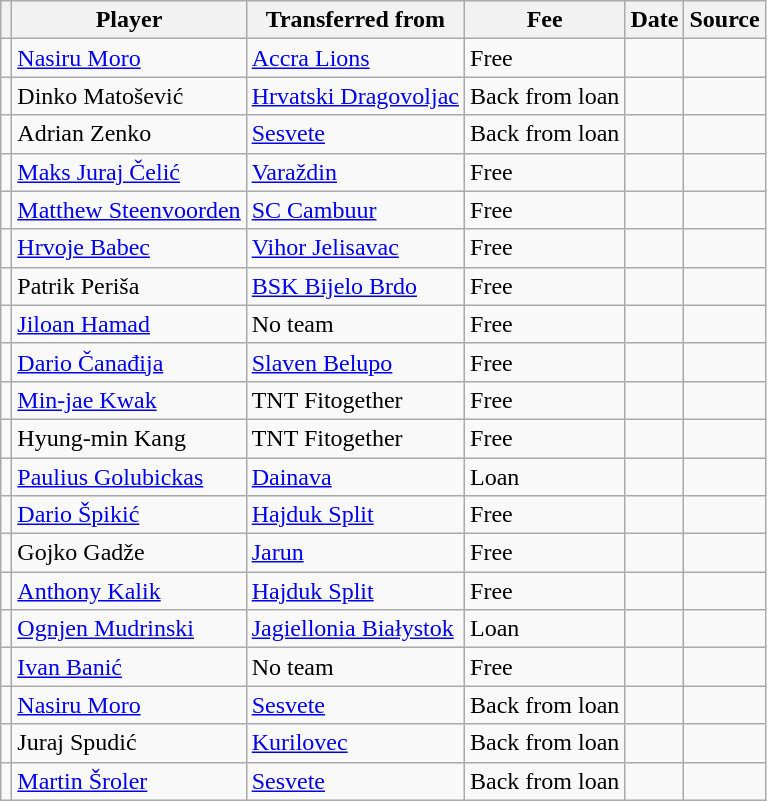<table class="wikitable plainrowheaders sortable">
<tr>
<th></th>
<th scope=col>Player</th>
<th>Transferred from</th>
<th scope=col>Fee</th>
<th scope=col>Date</th>
<th scope=col>Source</th>
</tr>
<tr>
<td align=center></td>
<td> <a href='#'>Nasiru Moro</a></td>
<td> <a href='#'>Accra Lions</a></td>
<td>Free</td>
<td></td>
<td></td>
</tr>
<tr>
<td align=center></td>
<td> Dinko Matošević</td>
<td> <a href='#'>Hrvatski Dragovoljac</a></td>
<td>Back from loan</td>
<td></td>
<td></td>
</tr>
<tr>
<td align=center></td>
<td> Adrian Zenko</td>
<td> <a href='#'>Sesvete</a></td>
<td>Back from loan</td>
<td></td>
<td></td>
</tr>
<tr>
<td align=center></td>
<td> <a href='#'>Maks Juraj Čelić</a></td>
<td> <a href='#'>Varaždin</a></td>
<td>Free</td>
<td></td>
<td></td>
</tr>
<tr>
<td align=center></td>
<td> <a href='#'>Matthew Steenvoorden</a></td>
<td> <a href='#'>SC Cambuur</a></td>
<td>Free</td>
<td></td>
<td></td>
</tr>
<tr>
<td align=center></td>
<td> <a href='#'>Hrvoje Babec</a></td>
<td> <a href='#'>Vihor Jelisavac</a></td>
<td>Free</td>
<td></td>
<td></td>
</tr>
<tr>
<td align=center></td>
<td> Patrik Periša</td>
<td> <a href='#'>BSK Bijelo Brdo</a></td>
<td>Free</td>
<td></td>
<td></td>
</tr>
<tr>
<td align=center></td>
<td> <a href='#'>Jiloan Hamad</a></td>
<td>No team</td>
<td>Free</td>
<td></td>
<td></td>
</tr>
<tr>
<td align=center></td>
<td> <a href='#'>Dario Čanađija</a></td>
<td> <a href='#'>Slaven Belupo</a></td>
<td>Free</td>
<td></td>
<td></td>
</tr>
<tr>
<td align=center></td>
<td> <a href='#'>Min-jae Kwak</a></td>
<td> TNT Fitogether</td>
<td>Free</td>
<td></td>
<td></td>
</tr>
<tr>
<td align=center></td>
<td> Hyung-min Kang</td>
<td> TNT Fitogether</td>
<td>Free</td>
<td></td>
<td></td>
</tr>
<tr>
<td align=center></td>
<td> <a href='#'>Paulius Golubickas</a></td>
<td> <a href='#'>Dainava</a></td>
<td>Loan</td>
<td></td>
<td></td>
</tr>
<tr>
<td align=center></td>
<td> <a href='#'>Dario Špikić</a></td>
<td> <a href='#'>Hajduk Split</a></td>
<td>Free</td>
<td></td>
<td></td>
</tr>
<tr>
<td align=center></td>
<td> Gojko Gadže</td>
<td> <a href='#'>Jarun</a></td>
<td>Free</td>
<td></td>
<td></td>
</tr>
<tr>
<td align=center></td>
<td> <a href='#'>Anthony Kalik</a></td>
<td> <a href='#'>Hajduk Split</a></td>
<td>Free</td>
<td></td>
<td></td>
</tr>
<tr>
<td align=center></td>
<td> <a href='#'>Ognjen Mudrinski</a></td>
<td> <a href='#'>Jagiellonia Białystok</a></td>
<td>Loan</td>
<td></td>
<td></td>
</tr>
<tr>
<td align=center></td>
<td> <a href='#'>Ivan Banić</a></td>
<td>No team</td>
<td>Free</td>
<td></td>
<td></td>
</tr>
<tr>
<td align=center></td>
<td> <a href='#'>Nasiru Moro</a></td>
<td> <a href='#'>Sesvete</a></td>
<td>Back from loan</td>
<td></td>
<td></td>
</tr>
<tr>
<td align=center></td>
<td> Juraj Spudić</td>
<td> <a href='#'>Kurilovec</a></td>
<td>Back from loan</td>
<td></td>
<td></td>
</tr>
<tr>
<td align=center></td>
<td> <a href='#'>Martin Šroler</a></td>
<td> <a href='#'>Sesvete</a></td>
<td>Back from loan</td>
<td></td>
<td></td>
</tr>
</table>
